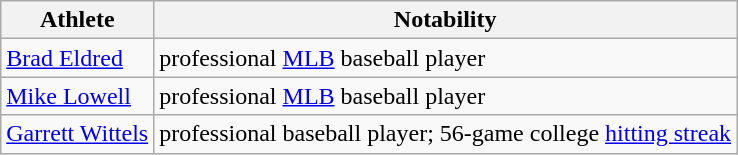<table class="wikitable">
<tr>
<th>Athlete</th>
<th>Notability</th>
</tr>
<tr>
<td><a href='#'>Brad Eldred</a></td>
<td>professional <a href='#'>MLB</a> baseball player</td>
</tr>
<tr>
<td><a href='#'>Mike Lowell</a></td>
<td>professional <a href='#'>MLB</a> baseball player</td>
</tr>
<tr>
<td><a href='#'>Garrett Wittels</a></td>
<td>professional baseball player; 56-game college <a href='#'>hitting streak</a></td>
</tr>
</table>
